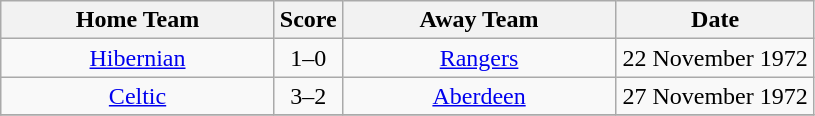<table class="wikitable" style="text-align:center;">
<tr>
<th width=175>Home Team</th>
<th width=20>Score</th>
<th width=175>Away Team</th>
<th width= 125>Date</th>
</tr>
<tr>
<td><a href='#'>Hibernian</a></td>
<td>1–0</td>
<td><a href='#'>Rangers</a></td>
<td>22 November 1972</td>
</tr>
<tr>
<td><a href='#'>Celtic</a></td>
<td>3–2</td>
<td><a href='#'>Aberdeen</a></td>
<td>27 November 1972</td>
</tr>
<tr>
</tr>
</table>
